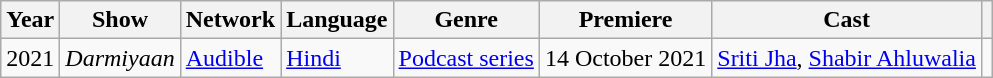<table class="wikitable">
<tr>
<th scope="col">Year</th>
<th scope="col">Show</th>
<th scope="col">Network</th>
<th scope="col">Language</th>
<th scope="col">Genre</th>
<th scope="col">Premiere</th>
<th scope="col">Cast</th>
<th scope="col" class="unsortable"></th>
</tr>
<tr>
<td>2021</td>
<td><em>Darmiyaan</em></td>
<td><a href='#'>Audible</a></td>
<td><a href='#'>Hindi</a></td>
<td><a href='#'>Podcast series</a></td>
<td>14 October 2021</td>
<td><a href='#'>Sriti Jha</a>, <a href='#'>Shabir Ahluwalia</a></td>
<td></td>
</tr>
</table>
